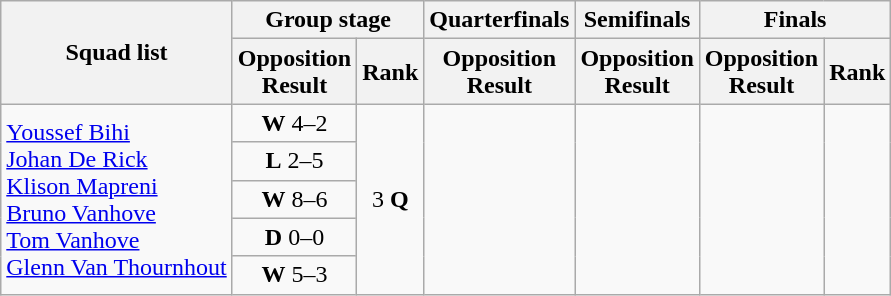<table class=wikitable>
<tr>
<th rowspan="2">Squad list</th>
<th colspan="2">Group stage</th>
<th>Quarterfinals</th>
<th>Semifinals</th>
<th colspan="2">Finals</th>
</tr>
<tr>
<th>Opposition<br>Result</th>
<th>Rank</th>
<th>Opposition<br>Result</th>
<th>Opposition<br>Result</th>
<th>Opposition<br>Result</th>
<th>Rank</th>
</tr>
<tr>
<td rowspan="5"><a href='#'>Youssef Bihi</a><br><a href='#'>Johan De Rick</a><br><a href='#'>Klison Mapreni</a><br><a href='#'>Bruno Vanhove</a><br><a href='#'>Tom Vanhove</a><br><a href='#'>Glenn Van Thournhout</a></td>
<td align="center"> <strong>W</strong> 4–2</td>
<td align="center" rowspan="5">3 <strong>Q</strong></td>
<td align="center" rowspan="5"></td>
<td align="center" rowspan="5"></td>
<td align="center" rowspan="5"></td>
<td align="center" rowspan="5"></td>
</tr>
<tr>
<td align="center"> <strong>L</strong> 2–5</td>
</tr>
<tr>
<td align="center"> <strong>W</strong> 8–6</td>
</tr>
<tr>
<td align="center"> <strong>D</strong> 0–0</td>
</tr>
<tr>
<td align="center"> <strong>W</strong> 5–3</td>
</tr>
</table>
